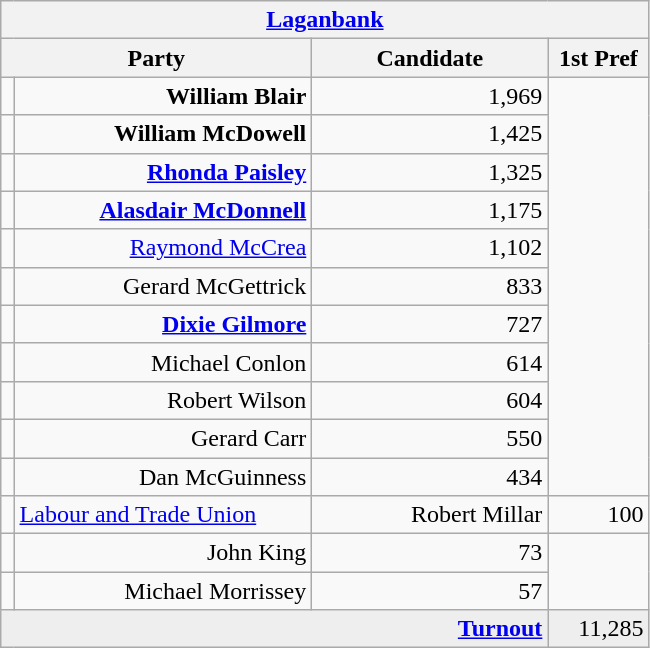<table class="wikitable">
<tr>
<th colspan="4" align="center"><a href='#'>Laganbank</a></th>
</tr>
<tr>
<th colspan="2" align="center" width=200>Party</th>
<th width=150>Candidate</th>
<th width=60>1st Pref</th>
</tr>
<tr>
<td></td>
<td align="right"><strong>William Blair</strong></td>
<td align="right">1,969</td>
</tr>
<tr>
<td></td>
<td align="right"><strong>William McDowell</strong></td>
<td align="right">1,425</td>
</tr>
<tr>
<td></td>
<td align="right"><strong><a href='#'>Rhonda Paisley</a></strong></td>
<td align="right">1,325</td>
</tr>
<tr>
<td></td>
<td align="right"><strong><a href='#'>Alasdair McDonnell</a></strong></td>
<td align="right">1,175</td>
</tr>
<tr>
<td></td>
<td align="right"><a href='#'>Raymond McCrea</a></td>
<td align="right">1,102</td>
</tr>
<tr>
<td></td>
<td align="right">Gerard McGettrick</td>
<td align="right">833</td>
</tr>
<tr>
<td></td>
<td align="right"><strong><a href='#'>Dixie Gilmore</a></strong></td>
<td align="right">727</td>
</tr>
<tr>
<td></td>
<td align="right">Michael Conlon</td>
<td align="right">614</td>
</tr>
<tr>
<td></td>
<td align="right">Robert Wilson</td>
<td align="right">604</td>
</tr>
<tr>
<td></td>
<td align="right">Gerard Carr</td>
<td align="right">550</td>
</tr>
<tr>
<td></td>
<td align="right">Dan McGuinness</td>
<td align="right">434</td>
</tr>
<tr>
<td></td>
<td><a href='#'>Labour and Trade Union</a></td>
<td align="right">Robert Millar</td>
<td align="right">100</td>
</tr>
<tr>
<td></td>
<td align="right">John King</td>
<td align="right">73</td>
</tr>
<tr>
<td></td>
<td align="right">Michael Morrissey</td>
<td align="right">57</td>
</tr>
<tr bgcolor="EEEEEE">
<td colspan=3 align="right"><strong><a href='#'>Turnout</a></strong></td>
<td align="right">11,285</td>
</tr>
</table>
